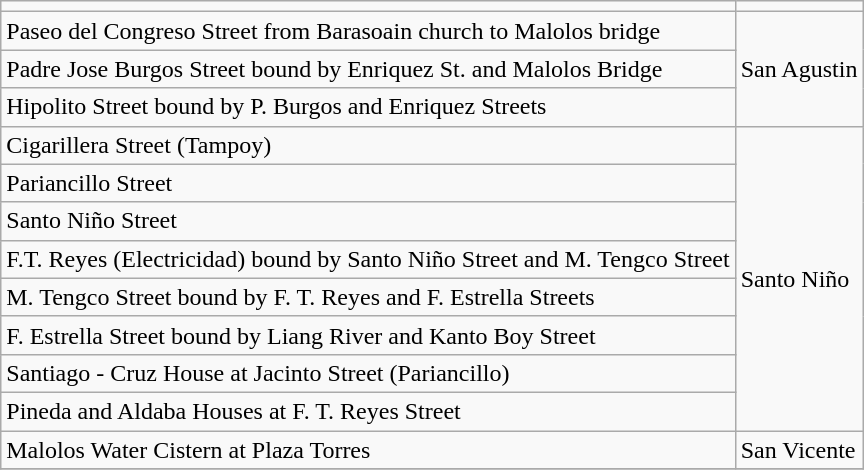<table class="wikitable">
<tr>
<td></td>
<td></td>
</tr>
<tr>
<td>Paseo del Congreso Street from Barasoain church to Malolos bridge</td>
<td rowspan="3">San Agustin</td>
</tr>
<tr>
<td>Padre Jose Burgos Street bound by Enriquez St. and Malolos Bridge </td>
</tr>
<tr>
<td>Hipolito Street bound by P. Burgos and Enriquez Streets </td>
</tr>
<tr>
<td>Cigarillera Street (Tampoy)</td>
<td rowspan="8">Santo Niño</td>
</tr>
<tr>
<td>Pariancillo Street </td>
</tr>
<tr>
<td>Santo Niño Street </td>
</tr>
<tr>
<td>F.T. Reyes (Electricidad) bound by Santo Niño Street and M. Tengco Street </td>
</tr>
<tr>
<td>M. Tengco Street bound by F. T. Reyes and F. Estrella Streets </td>
</tr>
<tr>
<td>F. Estrella Street bound by Liang River and Kanto Boy Street </td>
</tr>
<tr>
<td>Santiago - Cruz House at Jacinto Street (Pariancillo) </td>
</tr>
<tr>
<td>Pineda and Aldaba Houses at F. T. Reyes Street </td>
</tr>
<tr>
<td>Malolos Water Cistern at Plaza Torres</td>
<td>San Vicente</td>
</tr>
<tr>
</tr>
</table>
